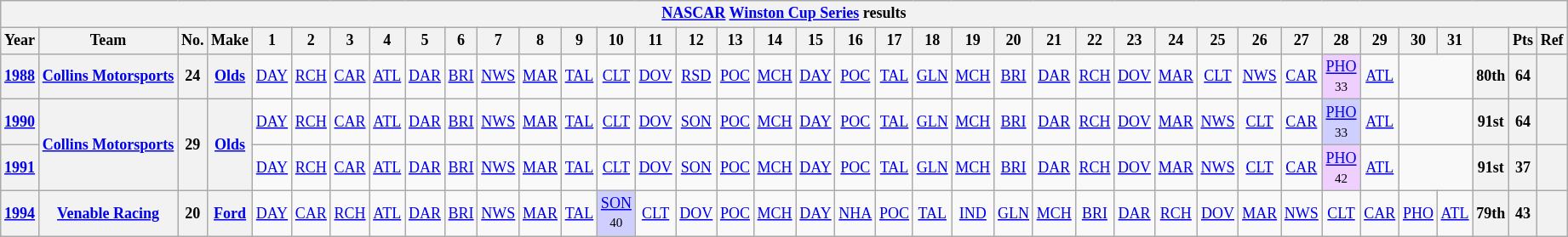<table class="wikitable" style="text-align:center; font-size:75%">
<tr>
<th colspan=45><a href='#'>NASCAR</a> <a href='#'>Winston Cup Series</a> results</th>
</tr>
<tr>
<th>Year</th>
<th>Team</th>
<th>No.</th>
<th>Make</th>
<th>1</th>
<th>2</th>
<th>3</th>
<th>4</th>
<th>5</th>
<th>6</th>
<th>7</th>
<th>8</th>
<th>9</th>
<th>10</th>
<th>11</th>
<th>12</th>
<th>13</th>
<th>14</th>
<th>15</th>
<th>16</th>
<th>17</th>
<th>18</th>
<th>19</th>
<th>20</th>
<th>21</th>
<th>22</th>
<th>23</th>
<th>24</th>
<th>25</th>
<th>26</th>
<th>27</th>
<th>28</th>
<th>29</th>
<th>30</th>
<th>31</th>
<th></th>
<th>Pts</th>
<th>Ref</th>
</tr>
<tr>
<th><a href='#'>1988</a></th>
<th><a href='#'>Collins Motorsports</a></th>
<th>24</th>
<th><a href='#'>Olds</a></th>
<td><a href='#'>DAY</a></td>
<td><a href='#'>RCH</a></td>
<td><a href='#'>CAR</a></td>
<td><a href='#'>ATL</a></td>
<td><a href='#'>DAR</a></td>
<td><a href='#'>BRI</a></td>
<td><a href='#'>NWS</a></td>
<td><a href='#'>MAR</a></td>
<td><a href='#'>TAL</a></td>
<td><a href='#'>CLT</a></td>
<td><a href='#'>DOV</a></td>
<td><a href='#'>RSD</a></td>
<td><a href='#'>POC</a></td>
<td><a href='#'>MCH</a></td>
<td><a href='#'>DAY</a></td>
<td><a href='#'>POC</a></td>
<td><a href='#'>TAL</a></td>
<td><a href='#'>GLN</a></td>
<td><a href='#'>MCH</a></td>
<td><a href='#'>BRI</a></td>
<td><a href='#'>DAR</a></td>
<td><a href='#'>RCH</a></td>
<td><a href='#'>DOV</a></td>
<td><a href='#'>MAR</a></td>
<td><a href='#'>CLT</a></td>
<td><a href='#'>NWS</a></td>
<td><a href='#'>CAR</a></td>
<td style="background:#EFCFFF;"><a href='#'>PHO</a><br><small>33</small></td>
<td><a href='#'>ATL</a></td>
<td colspan=2></td>
<th>80th</th>
<th>64</th>
<th></th>
</tr>
<tr>
<th><a href='#'>1990</a></th>
<th rowspan=2><a href='#'>Collins Motorsports</a></th>
<th rowspan=2>29</th>
<th rowspan=2><a href='#'>Olds</a></th>
<td><a href='#'>DAY</a></td>
<td><a href='#'>RCH</a></td>
<td><a href='#'>CAR</a></td>
<td><a href='#'>ATL</a></td>
<td><a href='#'>DAR</a></td>
<td><a href='#'>BRI</a></td>
<td><a href='#'>NWS</a></td>
<td><a href='#'>MAR</a></td>
<td><a href='#'>TAL</a></td>
<td><a href='#'>CLT</a></td>
<td><a href='#'>DOV</a></td>
<td><a href='#'>SON</a></td>
<td><a href='#'>POC</a></td>
<td><a href='#'>MCH</a></td>
<td><a href='#'>DAY</a></td>
<td><a href='#'>POC</a></td>
<td><a href='#'>TAL</a></td>
<td><a href='#'>GLN</a></td>
<td><a href='#'>MCH</a></td>
<td><a href='#'>BRI</a></td>
<td><a href='#'>DAR</a></td>
<td><a href='#'>RCH</a></td>
<td><a href='#'>DOV</a></td>
<td><a href='#'>MAR</a></td>
<td><a href='#'>NWS</a></td>
<td><a href='#'>CLT</a></td>
<td><a href='#'>CAR</a></td>
<td style="background:#CFCFFF;"><a href='#'>PHO</a><br><small>33</small></td>
<td><a href='#'>ATL</a></td>
<td colspan=2></td>
<th>91st</th>
<th>64</th>
<th></th>
</tr>
<tr>
<th><a href='#'>1991</a></th>
<td><a href='#'>DAY</a></td>
<td><a href='#'>RCH</a></td>
<td><a href='#'>CAR</a></td>
<td><a href='#'>ATL</a></td>
<td><a href='#'>DAR</a></td>
<td><a href='#'>BRI</a></td>
<td><a href='#'>NWS</a></td>
<td><a href='#'>MAR</a></td>
<td><a href='#'>TAL</a></td>
<td><a href='#'>CLT</a></td>
<td><a href='#'>DOV</a></td>
<td><a href='#'>SON</a></td>
<td><a href='#'>POC</a></td>
<td><a href='#'>MCH</a></td>
<td><a href='#'>DAY</a></td>
<td><a href='#'>POC</a></td>
<td><a href='#'>TAL</a></td>
<td><a href='#'>GLN</a></td>
<td><a href='#'>MCH</a></td>
<td><a href='#'>BRI</a></td>
<td><a href='#'>DAR</a></td>
<td><a href='#'>RCH</a></td>
<td><a href='#'>DOV</a></td>
<td><a href='#'>MAR</a></td>
<td><a href='#'>NWS</a></td>
<td><a href='#'>CLT</a></td>
<td><a href='#'>CAR</a></td>
<td style="background:#EFCFFF;"><a href='#'>PHO</a><br><small>42</small></td>
<td><a href='#'>ATL</a></td>
<td colspan=2></td>
<th>91st</th>
<th>37</th>
<th></th>
</tr>
<tr>
<th><a href='#'>1994</a></th>
<th><a href='#'>Venable Racing</a></th>
<th>20</th>
<th><a href='#'>Ford</a></th>
<td><a href='#'>DAY</a></td>
<td><a href='#'>CAR</a></td>
<td><a href='#'>RCH</a></td>
<td><a href='#'>ATL</a></td>
<td><a href='#'>DAR</a></td>
<td><a href='#'>BRI</a></td>
<td><a href='#'>NWS</a></td>
<td><a href='#'>MAR</a></td>
<td><a href='#'>TAL</a></td>
<td style="background:#CFCFFF;"><a href='#'>SON</a><br><small>40</small></td>
<td><a href='#'>CLT</a></td>
<td><a href='#'>DOV</a></td>
<td><a href='#'>POC</a></td>
<td><a href='#'>MCH</a></td>
<td><a href='#'>DAY</a></td>
<td><a href='#'>NHA</a></td>
<td><a href='#'>POC</a></td>
<td><a href='#'>TAL</a></td>
<td><a href='#'>IND</a></td>
<td><a href='#'>GLN</a></td>
<td><a href='#'>MCH</a></td>
<td><a href='#'>BRI</a></td>
<td><a href='#'>DAR</a></td>
<td><a href='#'>RCH</a></td>
<td><a href='#'>DOV</a></td>
<td><a href='#'>MAR</a></td>
<td><a href='#'>NWS</a></td>
<td><a href='#'>CLT</a></td>
<td><a href='#'>CAR</a></td>
<td><a href='#'>PHO</a></td>
<td><a href='#'>ATL</a></td>
<th>79th</th>
<th>43</th>
<th></th>
</tr>
</table>
